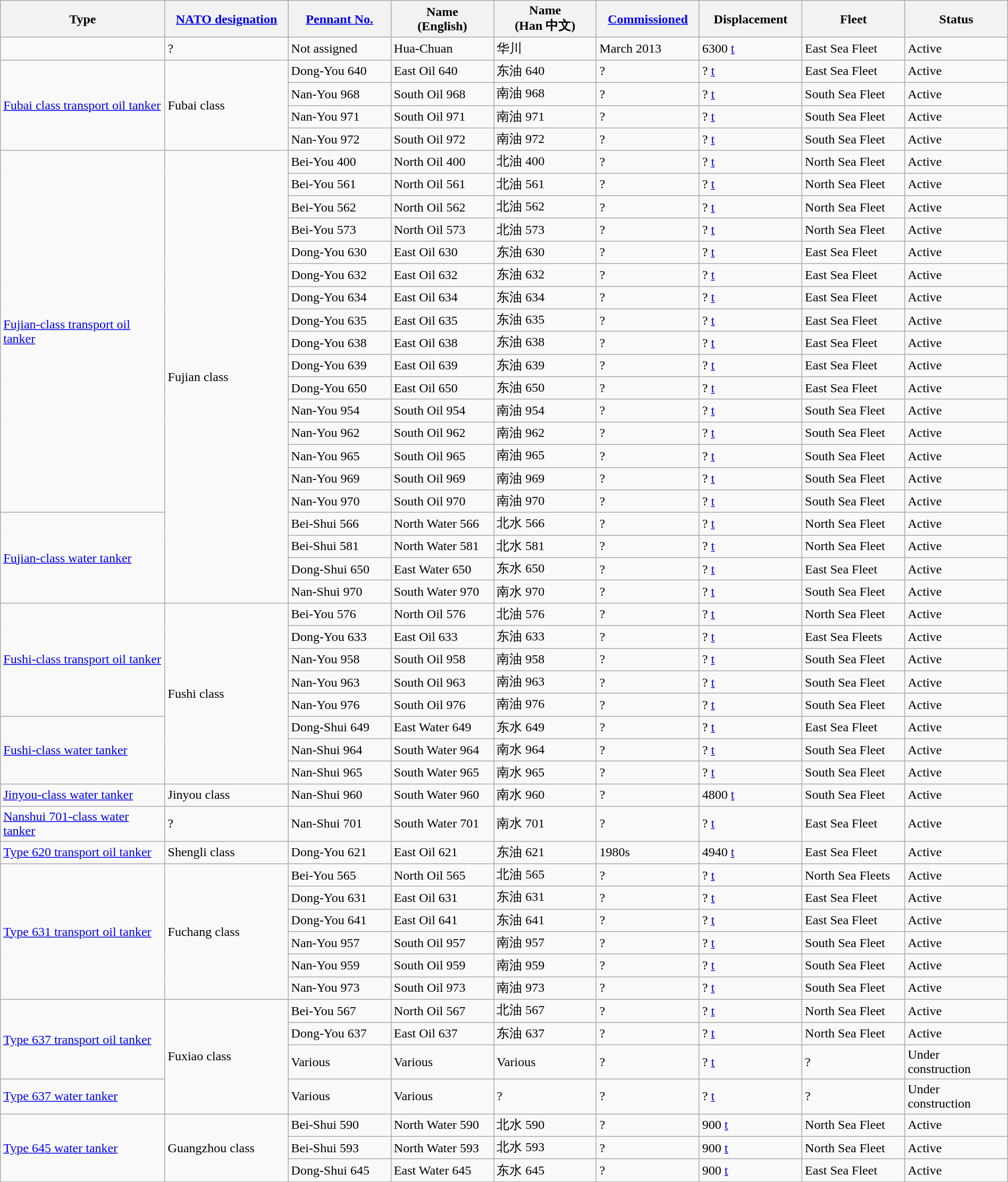<table class="wikitable sortable"  style="margin:auto; width:100%;">
<tr>
<th style="text-align:center; width:16%;">Type</th>
<th style="text-align:center; width:12%;"><a href='#'>NATO designation</a></th>
<th style="text-align:center; width:10%;"><a href='#'>Pennant No.</a></th>
<th style="text-align:center; width:10%;">Name<br>(English)</th>
<th style="text-align:center; width:10%;">Name<br>(Han 中文)</th>
<th style="text-align:center; width:10%;"><a href='#'>Commissioned</a></th>
<th style="text-align:center; width:10%;">Displacement</th>
<th style="text-align:center; width:10%;">Fleet</th>
<th style="text-align:center; width:10%;">Status</th>
</tr>
<tr>
<td></td>
<td>?</td>
<td>Not assigned</td>
<td>Hua-Chuan</td>
<td>华川</td>
<td>March 2013</td>
<td>6300 <a href='#'>t</a></td>
<td>East Sea Fleet</td>
<td><span>Active</span></td>
</tr>
<tr>
<td rowspan="4"><a href='#'>Fubai class transport oil tanker</a></td>
<td rowspan="4">Fubai class</td>
<td>Dong-You 640</td>
<td>East Oil 640</td>
<td>东油 640</td>
<td>?</td>
<td>? <a href='#'>t</a></td>
<td>East Sea Fleet</td>
<td><span>Active</span></td>
</tr>
<tr>
<td>Nan-You 968</td>
<td>South Oil 968</td>
<td>南油 968</td>
<td>?</td>
<td>? <a href='#'>t</a></td>
<td>South Sea Fleet</td>
<td><span>Active</span></td>
</tr>
<tr>
<td>Nan-You 971</td>
<td>South Oil 971</td>
<td>南油 971</td>
<td>?</td>
<td>? <a href='#'>t</a></td>
<td>South Sea Fleet</td>
<td><span>Active</span></td>
</tr>
<tr>
<td>Nan-You 972</td>
<td>South Oil 972</td>
<td>南油 972</td>
<td>?</td>
<td>? <a href='#'>t</a></td>
<td>South Sea Fleet</td>
<td><span>Active</span></td>
</tr>
<tr>
<td rowspan="16"><a href='#'>Fujian-class transport oil tanker</a></td>
<td rowspan="20">Fujian class</td>
<td>Bei-You 400</td>
<td>North Oil 400</td>
<td>北油 400</td>
<td>?</td>
<td>? <a href='#'>t</a></td>
<td>North Sea Fleet</td>
<td><span>Active</span></td>
</tr>
<tr>
<td>Bei-You 561</td>
<td>North Oil 561</td>
<td>北油 561</td>
<td>?</td>
<td>? <a href='#'>t</a></td>
<td>North Sea Fleet</td>
<td><span>Active</span></td>
</tr>
<tr>
<td>Bei-You 562</td>
<td>North Oil 562</td>
<td>北油 562</td>
<td>?</td>
<td>? <a href='#'>t</a></td>
<td>North Sea Fleet</td>
<td><span>Active</span></td>
</tr>
<tr>
<td>Bei-You 573</td>
<td>North Oil 573</td>
<td>北油 573</td>
<td>?</td>
<td>? <a href='#'>t</a></td>
<td>North Sea Fleet</td>
<td><span>Active</span></td>
</tr>
<tr>
<td>Dong-You 630</td>
<td>East Oil 630</td>
<td>东油 630</td>
<td>?</td>
<td>? <a href='#'>t</a></td>
<td>East Sea Fleet</td>
<td><span>Active</span></td>
</tr>
<tr>
<td>Dong-You 632</td>
<td>East Oil 632</td>
<td>东油 632</td>
<td>?</td>
<td>? <a href='#'>t</a></td>
<td>East Sea Fleet</td>
<td><span>Active</span></td>
</tr>
<tr>
<td>Dong-You 634</td>
<td>East Oil 634</td>
<td>东油 634</td>
<td>?</td>
<td>? <a href='#'>t</a></td>
<td>East Sea Fleet</td>
<td><span>Active</span></td>
</tr>
<tr>
<td>Dong-You 635</td>
<td>East Oil 635</td>
<td>东油 635</td>
<td>?</td>
<td>? <a href='#'>t</a></td>
<td>East Sea Fleet</td>
<td><span>Active</span></td>
</tr>
<tr>
<td>Dong-You 638</td>
<td>East Oil 638</td>
<td>东油 638</td>
<td>?</td>
<td>? <a href='#'>t</a></td>
<td>East Sea Fleet</td>
<td><span>Active</span></td>
</tr>
<tr>
<td>Dong-You 639</td>
<td>East Oil 639</td>
<td>东油 639</td>
<td>?</td>
<td>? <a href='#'>t</a></td>
<td>East Sea Fleet</td>
<td><span>Active</span></td>
</tr>
<tr>
<td>Dong-You 650</td>
<td>East Oil 650</td>
<td>东油 650</td>
<td>?</td>
<td>? <a href='#'>t</a></td>
<td>East Sea Fleet</td>
<td><span>Active</span></td>
</tr>
<tr>
<td>Nan-You 954</td>
<td>South Oil 954</td>
<td>南油 954</td>
<td>?</td>
<td>? <a href='#'>t</a></td>
<td>South Sea Fleet</td>
<td><span>Active</span></td>
</tr>
<tr>
<td>Nan-You 962</td>
<td>South Oil 962</td>
<td>南油 962</td>
<td>?</td>
<td>? <a href='#'>t</a></td>
<td>South Sea Fleet</td>
<td><span>Active</span></td>
</tr>
<tr>
<td>Nan-You 965</td>
<td>South Oil 965</td>
<td>南油 965</td>
<td>?</td>
<td>? <a href='#'>t</a></td>
<td>South Sea Fleet</td>
<td><span>Active</span></td>
</tr>
<tr>
<td>Nan-You 969</td>
<td>South Oil 969</td>
<td>南油 969</td>
<td>?</td>
<td>? <a href='#'>t</a></td>
<td>South Sea Fleet</td>
<td><span>Active</span></td>
</tr>
<tr>
<td>Nan-You 970</td>
<td>South Oil 970</td>
<td>南油 970</td>
<td>?</td>
<td>? <a href='#'>t</a></td>
<td>South Sea Fleet</td>
<td><span>Active</span></td>
</tr>
<tr>
<td rowspan="4"><a href='#'>Fujian-class water tanker</a></td>
<td>Bei-Shui 566</td>
<td>North Water 566</td>
<td>北水 566</td>
<td>?</td>
<td>? <a href='#'>t</a></td>
<td>North Sea Fleet</td>
<td><span>Active</span></td>
</tr>
<tr>
<td>Bei-Shui 581</td>
<td>North Water 581</td>
<td>北水 581</td>
<td>?</td>
<td>? <a href='#'>t</a></td>
<td>North Sea Fleet</td>
<td><span>Active</span></td>
</tr>
<tr>
<td>Dong-Shui 650</td>
<td>East Water 650</td>
<td>东水 650</td>
<td>?</td>
<td>? <a href='#'>t</a></td>
<td>East Sea Fleet</td>
<td><span>Active</span></td>
</tr>
<tr>
<td>Nan-Shui 970</td>
<td>South Water 970</td>
<td>南水 970</td>
<td>?</td>
<td>? <a href='#'>t</a></td>
<td>South Sea Fleet</td>
<td><span>Active</span></td>
</tr>
<tr>
<td rowspan="5"><a href='#'>Fushi-class transport oil tanker</a></td>
<td rowspan="8">Fushi class</td>
<td>Bei-You 576</td>
<td>North Oil 576</td>
<td>北油 576</td>
<td>?</td>
<td>? <a href='#'>t</a></td>
<td>North Sea Fleet</td>
<td><span>Active</span></td>
</tr>
<tr>
<td>Dong-You 633</td>
<td>East Oil 633</td>
<td>东油 633</td>
<td>?</td>
<td>? <a href='#'>t</a></td>
<td>East Sea Fleets</td>
<td><span>Active</span></td>
</tr>
<tr>
<td>Nan-You 958</td>
<td>South Oil 958</td>
<td>南油 958</td>
<td>?</td>
<td>? <a href='#'>t</a></td>
<td>South Sea Fleet</td>
<td><span>Active</span></td>
</tr>
<tr>
<td>Nan-You 963</td>
<td>South Oil 963</td>
<td>南油 963</td>
<td>?</td>
<td>? <a href='#'>t</a></td>
<td>South Sea Fleet</td>
<td><span>Active</span></td>
</tr>
<tr>
<td>Nan-You 976</td>
<td>South Oil 976</td>
<td>南油 976</td>
<td>?</td>
<td>? <a href='#'>t</a></td>
<td>South Sea Fleet</td>
<td><span>Active</span></td>
</tr>
<tr>
<td rowspan="3"><a href='#'>Fushi-class water tanker</a></td>
<td>Dong-Shui 649</td>
<td>East Water 649</td>
<td>东水 649</td>
<td>?</td>
<td>? <a href='#'>t</a></td>
<td>East Sea Fleet</td>
<td><span>Active</span></td>
</tr>
<tr>
<td>Nan-Shui 964</td>
<td>South Water 964</td>
<td>南水 964</td>
<td>?</td>
<td>? <a href='#'>t</a></td>
<td>South Sea Fleet</td>
<td><span>Active</span></td>
</tr>
<tr>
<td>Nan-Shui 965</td>
<td>South Water 965</td>
<td>南水 965</td>
<td>?</td>
<td>? <a href='#'>t</a></td>
<td>South Sea Fleet</td>
<td><span>Active</span></td>
</tr>
<tr>
<td><a href='#'>Jinyou-class water tanker</a></td>
<td>Jinyou class</td>
<td>Nan-Shui 960</td>
<td>South Water 960</td>
<td>南水 960</td>
<td>?</td>
<td>4800 <a href='#'>t</a></td>
<td>South Sea Fleet</td>
<td><span>Active</span></td>
</tr>
<tr>
<td><a href='#'>Nanshui 701-class water tanker</a></td>
<td>?</td>
<td>Nan-Shui 701</td>
<td>South Water 701</td>
<td>南水 701</td>
<td>?</td>
<td>? <a href='#'>t</a></td>
<td>East Sea Fleet</td>
<td><span>Active</span></td>
</tr>
<tr>
<td><a href='#'>Type 620 transport oil tanker</a></td>
<td>Shengli class</td>
<td>Dong-You 621</td>
<td>East Oil 621</td>
<td>东油 621</td>
<td>1980s</td>
<td>4940 <a href='#'>t</a></td>
<td>East Sea Fleet</td>
<td><span>Active</span></td>
</tr>
<tr>
<td rowspan="6"><a href='#'>Type 631 transport oil tanker</a></td>
<td rowspan="6">Fuchang class</td>
<td>Bei-You 565</td>
<td>North Oil 565</td>
<td>北油 565</td>
<td>?</td>
<td>? <a href='#'>t</a></td>
<td>North Sea Fleets</td>
<td><span>Active</span></td>
</tr>
<tr>
<td>Dong-You 631</td>
<td>East Oil 631</td>
<td>东油 631</td>
<td>?</td>
<td>? <a href='#'>t</a></td>
<td>East Sea Fleet</td>
<td><span>Active</span></td>
</tr>
<tr>
<td>Dong-You 641</td>
<td>East Oil 641</td>
<td>东油 641</td>
<td>?</td>
<td>? <a href='#'>t</a></td>
<td>East Sea Fleet</td>
<td><span>Active</span></td>
</tr>
<tr>
<td>Nan-You 957</td>
<td>South Oil 957</td>
<td>南油 957</td>
<td>?</td>
<td>? <a href='#'>t</a></td>
<td>South Sea Fleet</td>
<td><span>Active</span></td>
</tr>
<tr>
<td>Nan-You 959</td>
<td>South Oil 959</td>
<td>南油 959</td>
<td>?</td>
<td>? <a href='#'>t</a></td>
<td>South Sea Fleet</td>
<td><span>Active</span></td>
</tr>
<tr>
<td>Nan-You 973</td>
<td>South Oil 973</td>
<td>南油 973</td>
<td>?</td>
<td>? <a href='#'>t</a></td>
<td>South Sea Fleet</td>
<td><span>Active</span></td>
</tr>
<tr>
<td rowspan="3"><a href='#'>Type 637 transport oil tanker</a></td>
<td rowspan="4">Fuxiao class</td>
<td>Bei-You 567</td>
<td>North Oil 567</td>
<td>北油 567</td>
<td>?</td>
<td>? <a href='#'>t</a></td>
<td>North Sea Fleet</td>
<td><span>Active</span></td>
</tr>
<tr>
<td>Dong-You 637</td>
<td>East Oil 637</td>
<td>东油 637</td>
<td>?</td>
<td>? <a href='#'>t</a></td>
<td>North Sea Fleet</td>
<td><span>Active</span></td>
</tr>
<tr>
<td>Various</td>
<td>Various</td>
<td>Various</td>
<td>?</td>
<td>? <a href='#'>t</a></td>
<td>?</td>
<td><span>Under construction</span></td>
</tr>
<tr>
<td rowspan="1"><a href='#'>Type 637 water tanker</a></td>
<td>Various</td>
<td>Various</td>
<td>?</td>
<td>?</td>
<td>? <a href='#'>t</a></td>
<td>?</td>
<td><span>Under construction</span></td>
</tr>
<tr>
<td rowspan="3"><a href='#'>Type 645 water tanker</a></td>
<td rowspan="3">Guangzhou class</td>
<td>Bei-Shui 590</td>
<td>North Water 590</td>
<td>北水 590</td>
<td>?</td>
<td>900 <a href='#'>t</a></td>
<td>North Sea Fleet</td>
<td><span>Active</span></td>
</tr>
<tr>
<td>Bei-Shui 593</td>
<td>North Water 593</td>
<td>北水 593</td>
<td>?</td>
<td>900 <a href='#'>t</a></td>
<td>North Sea Fleet</td>
<td><span>Active</span></td>
</tr>
<tr>
<td>Dong-Shui 645</td>
<td>East Water 645</td>
<td>东水 645</td>
<td>?</td>
<td>900 <a href='#'>t</a></td>
<td>East Sea Fleet</td>
<td><span>Active</span></td>
</tr>
</table>
